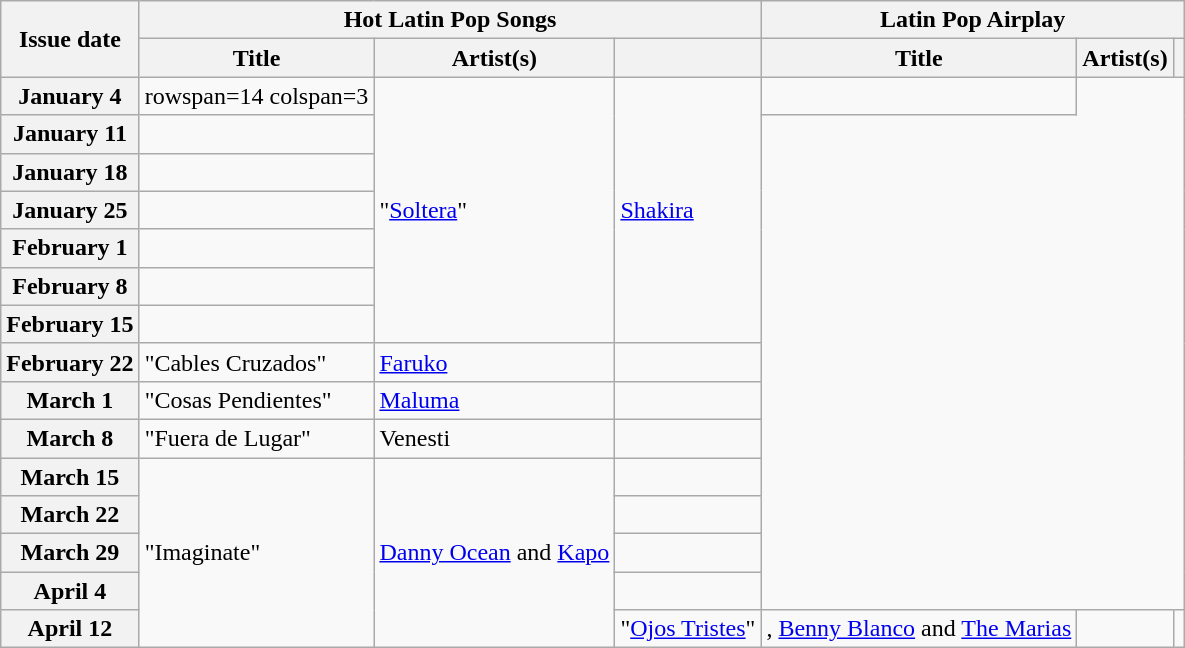<table class="wikitable sortable plainrowheaders">
<tr>
<th scope=col rowspan=2>Issue date</th>
<th scope=col colspan=3>Hot Latin Pop Songs</th>
<th scope=col colspan=3>Latin Pop  Airplay</th>
</tr>
<tr>
<th scope=col>Title</th>
<th scope=col>Artist(s)</th>
<th scope=col class=unsortable></th>
<th scope=col>Title</th>
<th scope=col>Artist(s)</th>
<th scope=col class=unsortable></th>
</tr>
<tr>
<th scope="row">January 4</th>
<td>rowspan=14 colspan=3 </td>
<td rowspan=7>"<a href='#'>Soltera</a>"</td>
<td rowspan=7><a href='#'>Shakira</a></td>
<td></td>
</tr>
<tr>
<th scope="row">January 11</th>
<td></td>
</tr>
<tr>
<th scope="row">January 18</th>
<td></td>
</tr>
<tr>
<th scope="row">January 25</th>
<td></td>
</tr>
<tr>
<th scope="row">February 1</th>
<td></td>
</tr>
<tr>
<th scope="row">February 8</th>
<td></td>
</tr>
<tr>
<th scope="row">February 15</th>
<td></td>
</tr>
<tr>
<th scope="row">February 22</th>
<td>"Cables Cruzados"</td>
<td><a href='#'>Faruko</a></td>
<td></td>
</tr>
<tr>
<th scope="row">March 1</th>
<td>"Cosas Pendientes"</td>
<td><a href='#'>Maluma</a></td>
<td></td>
</tr>
<tr>
<th scope="row">March 8</th>
<td>"Fuera de Lugar"</td>
<td>Venesti</td>
<td></td>
</tr>
<tr>
<th scope="row">March 15</th>
<td rowspan=5>"Imaginate"</td>
<td rowspan=5><a href='#'>Danny Ocean</a> and <a href='#'>Kapo</a></td>
<td></td>
</tr>
<tr>
<th scope="row">March 22</th>
<td></td>
</tr>
<tr>
<th scope="row">March 29</th>
<td></td>
</tr>
<tr>
<th scope="row">April 4</th>
<td></td>
</tr>
<tr>
<th scope="row">April 12</th>
<td>"<a href='#'>Ojos Tristes</a>"</td>
<td>, <a href='#'>Benny Blanco</a> and <a href='#'>The Marias</a></td>
<td align=center></td>
<td></td>
</tr>
</table>
